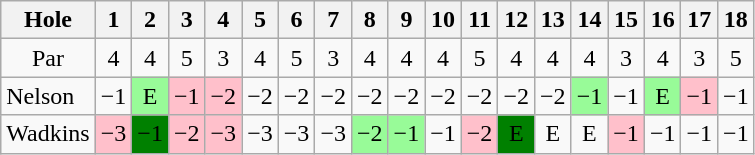<table class="wikitable" style="text-align:center">
<tr>
<th>Hole</th>
<th> 1 </th>
<th> 2 </th>
<th> 3 </th>
<th> 4 </th>
<th> 5 </th>
<th> 6 </th>
<th> 7 </th>
<th> 8 </th>
<th> 9 </th>
<th>10</th>
<th>11</th>
<th>12</th>
<th>13</th>
<th>14</th>
<th>15</th>
<th>16</th>
<th>17</th>
<th>18</th>
</tr>
<tr>
<td>Par</td>
<td>4</td>
<td>4</td>
<td>5</td>
<td>3</td>
<td>4</td>
<td>5</td>
<td>3</td>
<td>4</td>
<td>4</td>
<td>4</td>
<td>5</td>
<td>4</td>
<td>4</td>
<td>4</td>
<td>3</td>
<td>4</td>
<td>3</td>
<td>5</td>
</tr>
<tr>
<td align=left> Nelson</td>
<td>−1</td>
<td style="background: PaleGreen;">E</td>
<td style="background: Pink;">−1</td>
<td style="background: Pink;">−2</td>
<td>−2</td>
<td>−2</td>
<td>−2</td>
<td>−2</td>
<td>−2</td>
<td>−2</td>
<td>−2</td>
<td>−2</td>
<td>−2</td>
<td style="background: PaleGreen;">−1</td>
<td>−1</td>
<td style="background: PaleGreen;">E</td>
<td style="background: Pink;">−1</td>
<td>−1</td>
</tr>
<tr>
<td align=left> Wadkins</td>
<td style="background: Pink;">−3</td>
<td style="background: Green;">−1</td>
<td style="background: Pink;">−2</td>
<td style="background: Pink;">−3</td>
<td>−3</td>
<td>−3</td>
<td>−3</td>
<td style="background: PaleGreen;">−2</td>
<td style="background: PaleGreen;">−1</td>
<td>−1</td>
<td style="background: Pink;">−2</td>
<td style="background: Green;">E</td>
<td>E</td>
<td>E</td>
<td style="background: Pink;">−1</td>
<td>−1</td>
<td>−1</td>
<td>−1</td>
</tr>
</table>
